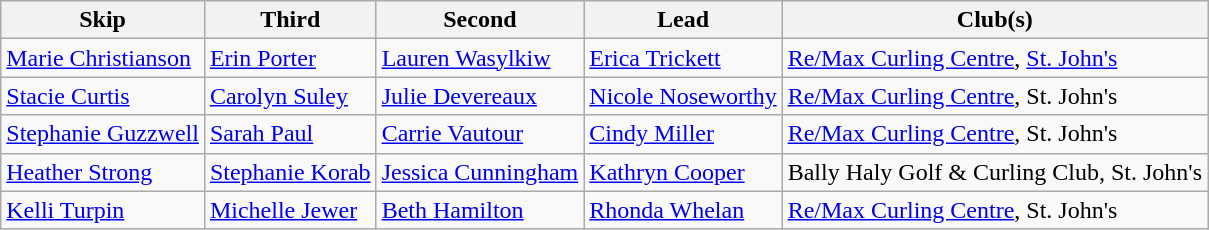<table class="wikitable">
<tr>
<th>Skip</th>
<th>Third</th>
<th>Second</th>
<th>Lead</th>
<th>Club(s)</th>
</tr>
<tr>
<td><a href='#'>Marie Christianson</a></td>
<td><a href='#'>Erin Porter</a></td>
<td><a href='#'>Lauren Wasylkiw</a></td>
<td><a href='#'>Erica Trickett</a></td>
<td><a href='#'>Re/Max Curling Centre</a>, <a href='#'>St. John's</a></td>
</tr>
<tr>
<td><a href='#'>Stacie Curtis</a></td>
<td><a href='#'>Carolyn Suley</a></td>
<td><a href='#'>Julie Devereaux</a></td>
<td><a href='#'>Nicole Noseworthy</a></td>
<td><a href='#'>Re/Max Curling Centre</a>, St. John's</td>
</tr>
<tr>
<td><a href='#'>Stephanie Guzzwell</a></td>
<td><a href='#'>Sarah Paul</a></td>
<td><a href='#'>Carrie Vautour</a></td>
<td><a href='#'>Cindy Miller</a></td>
<td><a href='#'>Re/Max Curling Centre</a>, St. John's</td>
</tr>
<tr>
<td><a href='#'>Heather Strong</a></td>
<td><a href='#'>Stephanie Korab</a></td>
<td><a href='#'>Jessica Cunningham</a></td>
<td><a href='#'>Kathryn Cooper</a></td>
<td>Bally Haly Golf & Curling Club, St. John's</td>
</tr>
<tr>
<td><a href='#'>Kelli Turpin</a></td>
<td><a href='#'>Michelle Jewer</a></td>
<td><a href='#'>Beth Hamilton</a></td>
<td><a href='#'>Rhonda Whelan</a></td>
<td><a href='#'>Re/Max Curling Centre</a>, St. John's</td>
</tr>
</table>
